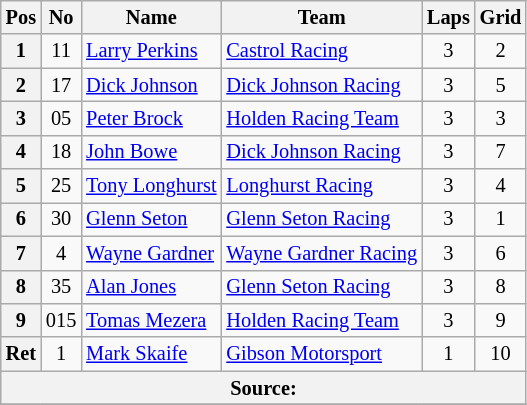<table class="wikitable" style="font-size: 85%;">
<tr>
<th>Pos</th>
<th>No</th>
<th>Name</th>
<th>Team</th>
<th>Laps</th>
<th>Grid</th>
</tr>
<tr>
<th>1</th>
<td align="center">11</td>
<td> <a href='#'>Larry Perkins</a></td>
<td><a href='#'>Castrol Racing</a></td>
<td align="center">3</td>
<td align="center">2</td>
</tr>
<tr>
<th>2</th>
<td align="center">17</td>
<td> <a href='#'>Dick Johnson</a></td>
<td><a href='#'>Dick Johnson Racing</a></td>
<td align="center">3</td>
<td align="center">5</td>
</tr>
<tr>
<th>3</th>
<td align="center">05</td>
<td> <a href='#'>Peter Brock</a></td>
<td><a href='#'>Holden Racing Team</a></td>
<td align="center">3</td>
<td align="center">3</td>
</tr>
<tr>
<th>4</th>
<td align="center">18</td>
<td> <a href='#'>John Bowe</a></td>
<td><a href='#'>Dick Johnson Racing</a></td>
<td align="center">3</td>
<td align="center">7</td>
</tr>
<tr>
<th>5</th>
<td align="center">25</td>
<td> <a href='#'>Tony Longhurst</a></td>
<td><a href='#'>Longhurst Racing</a></td>
<td align="center">3</td>
<td align="center">4</td>
</tr>
<tr>
<th>6</th>
<td align="center">30</td>
<td> <a href='#'>Glenn Seton</a></td>
<td><a href='#'>Glenn Seton Racing</a></td>
<td align="center">3</td>
<td align="center">1</td>
</tr>
<tr>
<th>7</th>
<td align="center">4</td>
<td> <a href='#'>Wayne Gardner</a></td>
<td><a href='#'>Wayne Gardner Racing</a></td>
<td align="center">3</td>
<td align="center">6</td>
</tr>
<tr>
<th>8</th>
<td align="center">35</td>
<td> <a href='#'>Alan Jones</a></td>
<td><a href='#'>Glenn Seton Racing</a></td>
<td align="center">3</td>
<td align="center">8</td>
</tr>
<tr>
<th>9</th>
<td align="center">015</td>
<td> <a href='#'>Tomas Mezera</a></td>
<td><a href='#'>Holden Racing Team</a></td>
<td align="center">3</td>
<td align="center">9</td>
</tr>
<tr>
<th>Ret</th>
<td align="center">1</td>
<td> <a href='#'>Mark Skaife</a></td>
<td><a href='#'>Gibson Motorsport</a></td>
<td align="center">1</td>
<td align="center">10</td>
</tr>
<tr>
<th colspan="7" style="text-align:center;">Source:</th>
</tr>
<tr>
</tr>
</table>
